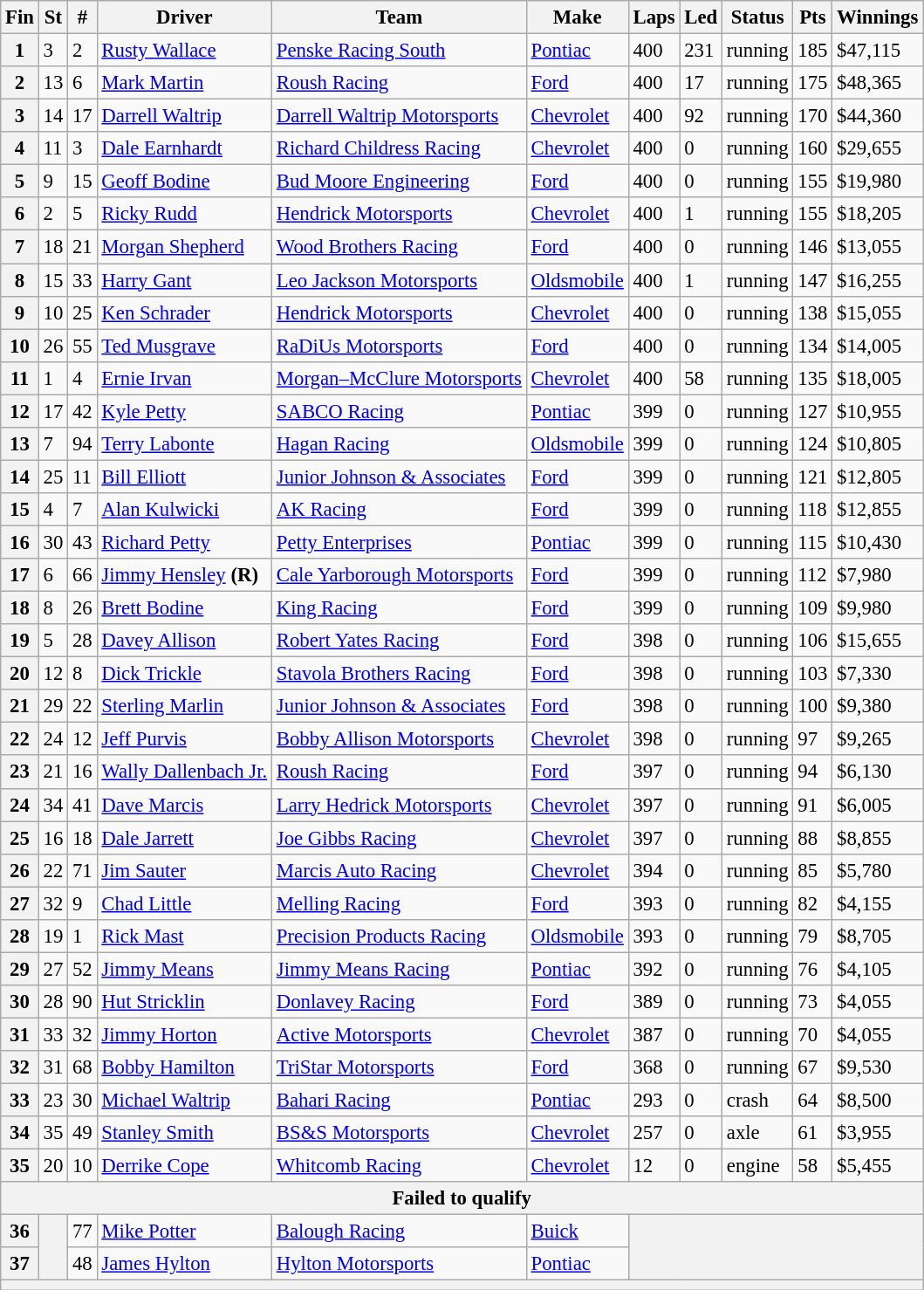<table class="wikitable" style="font-size:95%">
<tr>
<th>Fin</th>
<th>St</th>
<th>#</th>
<th>Driver</th>
<th>Team</th>
<th>Make</th>
<th>Laps</th>
<th>Led</th>
<th>Status</th>
<th>Pts</th>
<th>Winnings</th>
</tr>
<tr>
<th>1</th>
<td>3</td>
<td>2</td>
<td><a href='#'>Rusty Wallace</a></td>
<td><a href='#'>Penske Racing South</a></td>
<td><a href='#'>Pontiac</a></td>
<td>400</td>
<td>231</td>
<td>running</td>
<td>185</td>
<td>$47,115</td>
</tr>
<tr>
<th>2</th>
<td>13</td>
<td>6</td>
<td><a href='#'>Mark Martin</a></td>
<td><a href='#'>Roush Racing</a></td>
<td><a href='#'>Ford</a></td>
<td>400</td>
<td>17</td>
<td>running</td>
<td>175</td>
<td>$48,365</td>
</tr>
<tr>
<th>3</th>
<td>14</td>
<td>17</td>
<td><a href='#'>Darrell Waltrip</a></td>
<td><a href='#'>Darrell Waltrip Motorsports</a></td>
<td><a href='#'>Chevrolet</a></td>
<td>400</td>
<td>92</td>
<td>running</td>
<td>170</td>
<td>$44,360</td>
</tr>
<tr>
<th>4</th>
<td>11</td>
<td>3</td>
<td><a href='#'>Dale Earnhardt</a></td>
<td><a href='#'>Richard Childress Racing</a></td>
<td><a href='#'>Chevrolet</a></td>
<td>400</td>
<td>0</td>
<td>running</td>
<td>160</td>
<td>$29,655</td>
</tr>
<tr>
<th>5</th>
<td>9</td>
<td>15</td>
<td><a href='#'>Geoff Bodine</a></td>
<td><a href='#'>Bud Moore Engineering</a></td>
<td><a href='#'>Ford</a></td>
<td>400</td>
<td>0</td>
<td>running</td>
<td>155</td>
<td>$19,980</td>
</tr>
<tr>
<th>6</th>
<td>2</td>
<td>5</td>
<td><a href='#'>Ricky Rudd</a></td>
<td><a href='#'>Hendrick Motorsports</a></td>
<td><a href='#'>Chevrolet</a></td>
<td>400</td>
<td>1</td>
<td>running</td>
<td>155</td>
<td>$18,205</td>
</tr>
<tr>
<th>7</th>
<td>18</td>
<td>21</td>
<td><a href='#'>Morgan Shepherd</a></td>
<td><a href='#'>Wood Brothers Racing</a></td>
<td><a href='#'>Ford</a></td>
<td>400</td>
<td>0</td>
<td>running</td>
<td>146</td>
<td>$13,055</td>
</tr>
<tr>
<th>8</th>
<td>15</td>
<td>33</td>
<td><a href='#'>Harry Gant</a></td>
<td><a href='#'>Leo Jackson Motorsports</a></td>
<td><a href='#'>Oldsmobile</a></td>
<td>400</td>
<td>1</td>
<td>running</td>
<td>147</td>
<td>$16,255</td>
</tr>
<tr>
<th>9</th>
<td>10</td>
<td>25</td>
<td><a href='#'>Ken Schrader</a></td>
<td><a href='#'>Hendrick Motorsports</a></td>
<td><a href='#'>Chevrolet</a></td>
<td>400</td>
<td>0</td>
<td>running</td>
<td>138</td>
<td>$15,055</td>
</tr>
<tr>
<th>10</th>
<td>26</td>
<td>55</td>
<td><a href='#'>Ted Musgrave</a></td>
<td><a href='#'>RaDiUs Motorsports</a></td>
<td><a href='#'>Ford</a></td>
<td>400</td>
<td>0</td>
<td>running</td>
<td>134</td>
<td>$14,005</td>
</tr>
<tr>
<th>11</th>
<td>1</td>
<td>4</td>
<td><a href='#'>Ernie Irvan</a></td>
<td><a href='#'>Morgan–McClure Motorsports</a></td>
<td><a href='#'>Chevrolet</a></td>
<td>400</td>
<td>58</td>
<td>running</td>
<td>135</td>
<td>$18,005</td>
</tr>
<tr>
<th>12</th>
<td>17</td>
<td>42</td>
<td><a href='#'>Kyle Petty</a></td>
<td><a href='#'>SABCO Racing</a></td>
<td><a href='#'>Pontiac</a></td>
<td>399</td>
<td>0</td>
<td>running</td>
<td>127</td>
<td>$10,955</td>
</tr>
<tr>
<th>13</th>
<td>7</td>
<td>94</td>
<td><a href='#'>Terry Labonte</a></td>
<td><a href='#'>Hagan Racing</a></td>
<td><a href='#'>Oldsmobile</a></td>
<td>399</td>
<td>0</td>
<td>running</td>
<td>124</td>
<td>$10,805</td>
</tr>
<tr>
<th>14</th>
<td>25</td>
<td>11</td>
<td><a href='#'>Bill Elliott</a></td>
<td><a href='#'>Junior Johnson & Associates</a></td>
<td><a href='#'>Ford</a></td>
<td>399</td>
<td>0</td>
<td>running</td>
<td>121</td>
<td>$12,805</td>
</tr>
<tr>
<th>15</th>
<td>4</td>
<td>7</td>
<td><a href='#'>Alan Kulwicki</a></td>
<td><a href='#'>AK Racing</a></td>
<td><a href='#'>Ford</a></td>
<td>399</td>
<td>0</td>
<td>running</td>
<td>118</td>
<td>$12,855</td>
</tr>
<tr>
<th>16</th>
<td>30</td>
<td>43</td>
<td><a href='#'>Richard Petty</a></td>
<td><a href='#'>Petty Enterprises</a></td>
<td><a href='#'>Pontiac</a></td>
<td>399</td>
<td>0</td>
<td>running</td>
<td>115</td>
<td>$10,430</td>
</tr>
<tr>
<th>17</th>
<td>6</td>
<td>66</td>
<td><a href='#'>Jimmy Hensley</a> <strong>(R)</strong></td>
<td><a href='#'>Cale Yarborough Motorsports</a></td>
<td><a href='#'>Ford</a></td>
<td>399</td>
<td>0</td>
<td>running</td>
<td>112</td>
<td>$7,980</td>
</tr>
<tr>
<th>18</th>
<td>8</td>
<td>26</td>
<td><a href='#'>Brett Bodine</a></td>
<td><a href='#'>King Racing</a></td>
<td><a href='#'>Ford</a></td>
<td>399</td>
<td>0</td>
<td>running</td>
<td>109</td>
<td>$9,980</td>
</tr>
<tr>
<th>19</th>
<td>5</td>
<td>28</td>
<td><a href='#'>Davey Allison</a></td>
<td><a href='#'>Robert Yates Racing</a></td>
<td><a href='#'>Ford</a></td>
<td>398</td>
<td>0</td>
<td>running</td>
<td>106</td>
<td>$15,655</td>
</tr>
<tr>
<th>20</th>
<td>12</td>
<td>8</td>
<td><a href='#'>Dick Trickle</a></td>
<td><a href='#'>Stavola Brothers Racing</a></td>
<td><a href='#'>Ford</a></td>
<td>398</td>
<td>0</td>
<td>running</td>
<td>103</td>
<td>$7,330</td>
</tr>
<tr>
<th>21</th>
<td>29</td>
<td>22</td>
<td><a href='#'>Sterling Marlin</a></td>
<td><a href='#'>Junior Johnson & Associates</a></td>
<td><a href='#'>Ford</a></td>
<td>398</td>
<td>0</td>
<td>running</td>
<td>100</td>
<td>$9,380</td>
</tr>
<tr>
<th>22</th>
<td>24</td>
<td>12</td>
<td><a href='#'>Jeff Purvis</a></td>
<td><a href='#'>Bobby Allison Motorsports</a></td>
<td><a href='#'>Chevrolet</a></td>
<td>398</td>
<td>0</td>
<td>running</td>
<td>97</td>
<td>$9,265</td>
</tr>
<tr>
<th>23</th>
<td>21</td>
<td>16</td>
<td><a href='#'>Wally Dallenbach Jr.</a></td>
<td><a href='#'>Roush Racing</a></td>
<td><a href='#'>Ford</a></td>
<td>397</td>
<td>0</td>
<td>running</td>
<td>94</td>
<td>$6,130</td>
</tr>
<tr>
<th>24</th>
<td>34</td>
<td>41</td>
<td><a href='#'>Dave Marcis</a></td>
<td><a href='#'>Larry Hedrick Motorsports</a></td>
<td><a href='#'>Chevrolet</a></td>
<td>397</td>
<td>0</td>
<td>running</td>
<td>91</td>
<td>$6,005</td>
</tr>
<tr>
<th>25</th>
<td>16</td>
<td>18</td>
<td><a href='#'>Dale Jarrett</a></td>
<td><a href='#'>Joe Gibbs Racing</a></td>
<td><a href='#'>Chevrolet</a></td>
<td>397</td>
<td>0</td>
<td>running</td>
<td>88</td>
<td>$8,855</td>
</tr>
<tr>
<th>26</th>
<td>22</td>
<td>71</td>
<td><a href='#'>Jim Sauter</a></td>
<td><a href='#'>Marcis Auto Racing</a></td>
<td><a href='#'>Chevrolet</a></td>
<td>394</td>
<td>0</td>
<td>running</td>
<td>85</td>
<td>$5,780</td>
</tr>
<tr>
<th>27</th>
<td>32</td>
<td>9</td>
<td><a href='#'>Chad Little</a></td>
<td><a href='#'>Melling Racing</a></td>
<td><a href='#'>Ford</a></td>
<td>393</td>
<td>0</td>
<td>running</td>
<td>82</td>
<td>$4,155</td>
</tr>
<tr>
<th>28</th>
<td>19</td>
<td>1</td>
<td><a href='#'>Rick Mast</a></td>
<td><a href='#'>Precision Products Racing</a></td>
<td><a href='#'>Oldsmobile</a></td>
<td>393</td>
<td>0</td>
<td>running</td>
<td>79</td>
<td>$8,705</td>
</tr>
<tr>
<th>29</th>
<td>27</td>
<td>52</td>
<td><a href='#'>Jimmy Means</a></td>
<td><a href='#'>Jimmy Means Racing</a></td>
<td><a href='#'>Pontiac</a></td>
<td>392</td>
<td>0</td>
<td>running</td>
<td>76</td>
<td>$4,105</td>
</tr>
<tr>
<th>30</th>
<td>28</td>
<td>90</td>
<td><a href='#'>Hut Stricklin</a></td>
<td><a href='#'>Donlavey Racing</a></td>
<td><a href='#'>Ford</a></td>
<td>389</td>
<td>0</td>
<td>running</td>
<td>73</td>
<td>$4,055</td>
</tr>
<tr>
<th>31</th>
<td>33</td>
<td>32</td>
<td><a href='#'>Jimmy Horton</a></td>
<td><a href='#'>Active Motorsports</a></td>
<td><a href='#'>Chevrolet</a></td>
<td>387</td>
<td>0</td>
<td>running</td>
<td>70</td>
<td>$4,055</td>
</tr>
<tr>
<th>32</th>
<td>31</td>
<td>68</td>
<td><a href='#'>Bobby Hamilton</a></td>
<td><a href='#'>TriStar Motorsports</a></td>
<td><a href='#'>Ford</a></td>
<td>368</td>
<td>0</td>
<td>running</td>
<td>67</td>
<td>$9,530</td>
</tr>
<tr>
<th>33</th>
<td>23</td>
<td>30</td>
<td><a href='#'>Michael Waltrip</a></td>
<td><a href='#'>Bahari Racing</a></td>
<td><a href='#'>Pontiac</a></td>
<td>293</td>
<td>0</td>
<td>crash</td>
<td>64</td>
<td>$8,500</td>
</tr>
<tr>
<th>34</th>
<td>35</td>
<td>49</td>
<td><a href='#'>Stanley Smith</a></td>
<td><a href='#'>BS&S Motorsports</a></td>
<td><a href='#'>Chevrolet</a></td>
<td>257</td>
<td>0</td>
<td>axle</td>
<td>61</td>
<td>$3,955</td>
</tr>
<tr>
<th>35</th>
<td>20</td>
<td>10</td>
<td><a href='#'>Derrike Cope</a></td>
<td><a href='#'>Whitcomb Racing</a></td>
<td><a href='#'>Chevrolet</a></td>
<td>12</td>
<td>0</td>
<td>engine</td>
<td>58</td>
<td>$5,455</td>
</tr>
<tr>
<th colspan="11">Failed to qualify</th>
</tr>
<tr>
<th>36</th>
<th rowspan="2"></th>
<td>77</td>
<td><a href='#'>Mike Potter</a></td>
<td><a href='#'>Balough Racing</a></td>
<td><a href='#'>Buick</a></td>
<th colspan="5" rowspan="2"></th>
</tr>
<tr>
<th>37</th>
<td>48</td>
<td><a href='#'>James Hylton</a></td>
<td><a href='#'>Hylton Motorsports</a></td>
<td><a href='#'>Pontiac</a></td>
</tr>
<tr>
<th colspan="11"></th>
</tr>
</table>
